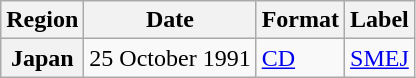<table class="wikitable plainrowheaders">
<tr>
<th scope="col">Region</th>
<th scope="col">Date</th>
<th scope="col">Format</th>
<th scope="col">Label</th>
</tr>
<tr>
<th scope="row">Japan</th>
<td>25 October 1991</td>
<td><a href='#'>CD</a></td>
<td><a href='#'>SMEJ</a></td>
</tr>
</table>
